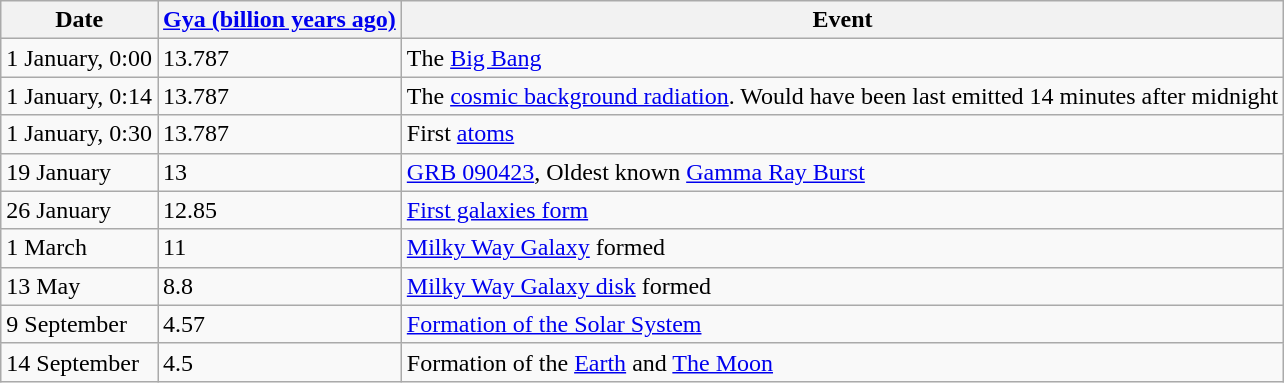<table class="wikitable">
<tr>
<th>Date</th>
<th><a href='#'>Gya (billion years ago)</a></th>
<th>Event</th>
</tr>
<tr>
<td>1 January, 0:00</td>
<td>13.787</td>
<td>The <a href='#'>Big Bang</a></td>
</tr>
<tr>
<td>1 January, 0:14</td>
<td>13.787</td>
<td>The <a href='#'>cosmic background radiation</a>. Would have been last emitted 14 minutes after midnight</td>
</tr>
<tr>
<td>1 January, 0:30</td>
<td>13.787</td>
<td>First <a href='#'>atoms</a></td>
</tr>
<tr>
<td>19 January</td>
<td>13</td>
<td><a href='#'>GRB 090423</a>, Oldest known <a href='#'>Gamma Ray Burst</a></td>
</tr>
<tr>
<td>26 January</td>
<td>12.85</td>
<td><a href='#'>First galaxies form</a></td>
</tr>
<tr>
<td>1 March</td>
<td>11</td>
<td><a href='#'>Milky Way Galaxy</a> formed</td>
</tr>
<tr>
<td>13 May</td>
<td>8.8</td>
<td><a href='#'>Milky Way Galaxy disk</a> formed</td>
</tr>
<tr>
<td>9 September</td>
<td>4.57</td>
<td><a href='#'>Formation of the Solar System</a></td>
</tr>
<tr>
<td>14 September</td>
<td>4.5</td>
<td>Formation of the <a href='#'>Earth</a> and <a href='#'>The Moon</a></td>
</tr>
</table>
